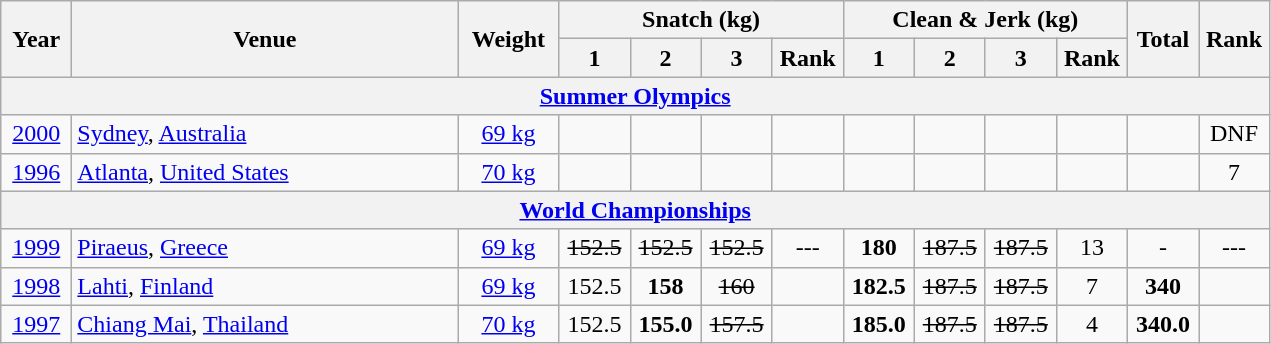<table class = "wikitable" style="text-align:center;">
<tr>
<th rowspan=2 width=40>Year</th>
<th rowspan=2 width=250>Venue</th>
<th rowspan=2 width=60>Weight</th>
<th colspan=4>Snatch (kg)</th>
<th colspan=4>Clean & Jerk (kg)</th>
<th rowspan=2 width=40>Total</th>
<th rowspan=2 width=40>Rank</th>
</tr>
<tr>
<th width=40>1</th>
<th width=40>2</th>
<th width=40>3</th>
<th width=40>Rank</th>
<th width=40>1</th>
<th width=40>2</th>
<th width=40>3</th>
<th width=40>Rank</th>
</tr>
<tr>
<th colspan=13><a href='#'>Summer Olympics</a></th>
</tr>
<tr>
<td><a href='#'>2000</a></td>
<td align=left> <a href='#'>Sydney</a>, <a href='#'>Australia</a></td>
<td><a href='#'>69 kg</a></td>
<td></td>
<td></td>
<td></td>
<td></td>
<td></td>
<td></td>
<td></td>
<td></td>
<td></td>
<td>DNF</td>
</tr>
<tr>
<td><a href='#'>1996</a></td>
<td align=left> <a href='#'>Atlanta</a>, <a href='#'>United States</a></td>
<td><a href='#'>70 kg</a></td>
<td></td>
<td></td>
<td></td>
<td></td>
<td></td>
<td></td>
<td></td>
<td></td>
<td></td>
<td>7</td>
</tr>
<tr>
<th colspan=13><a href='#'>World Championships</a></th>
</tr>
<tr>
<td><a href='#'>1999</a></td>
<td align=left> <a href='#'>Piraeus</a>, <a href='#'>Greece</a></td>
<td><a href='#'>69 kg</a></td>
<td><s>152.5</s></td>
<td><s>152.5</s></td>
<td><s>152.5</s></td>
<td>---</td>
<td><strong>180</strong></td>
<td><s>187.5</s></td>
<td><s>187.5</s></td>
<td>13</td>
<td>-</td>
<td>---</td>
</tr>
<tr>
<td><a href='#'>1998</a></td>
<td align=left> <a href='#'>Lahti</a>, <a href='#'>Finland</a></td>
<td><a href='#'>69 kg</a></td>
<td>152.5</td>
<td><strong>158</strong></td>
<td><s>160</s></td>
<td></td>
<td><strong>182.5</strong></td>
<td><s>187.5</s></td>
<td><s>187.5</s></td>
<td>7</td>
<td><strong>340</strong></td>
<td></td>
</tr>
<tr>
<td><a href='#'>1997</a></td>
<td align=left>  <a href='#'>Chiang Mai</a>, <a href='#'>Thailand</a></td>
<td><a href='#'>70 kg</a></td>
<td>152.5</td>
<td><strong>155.0</strong></td>
<td><s>157.5 </s></td>
<td></td>
<td><strong>185.0</strong></td>
<td><s>187.5 </s></td>
<td><s>187.5 </s></td>
<td>4</td>
<td><strong>340.0</strong></td>
<td></td>
</tr>
</table>
